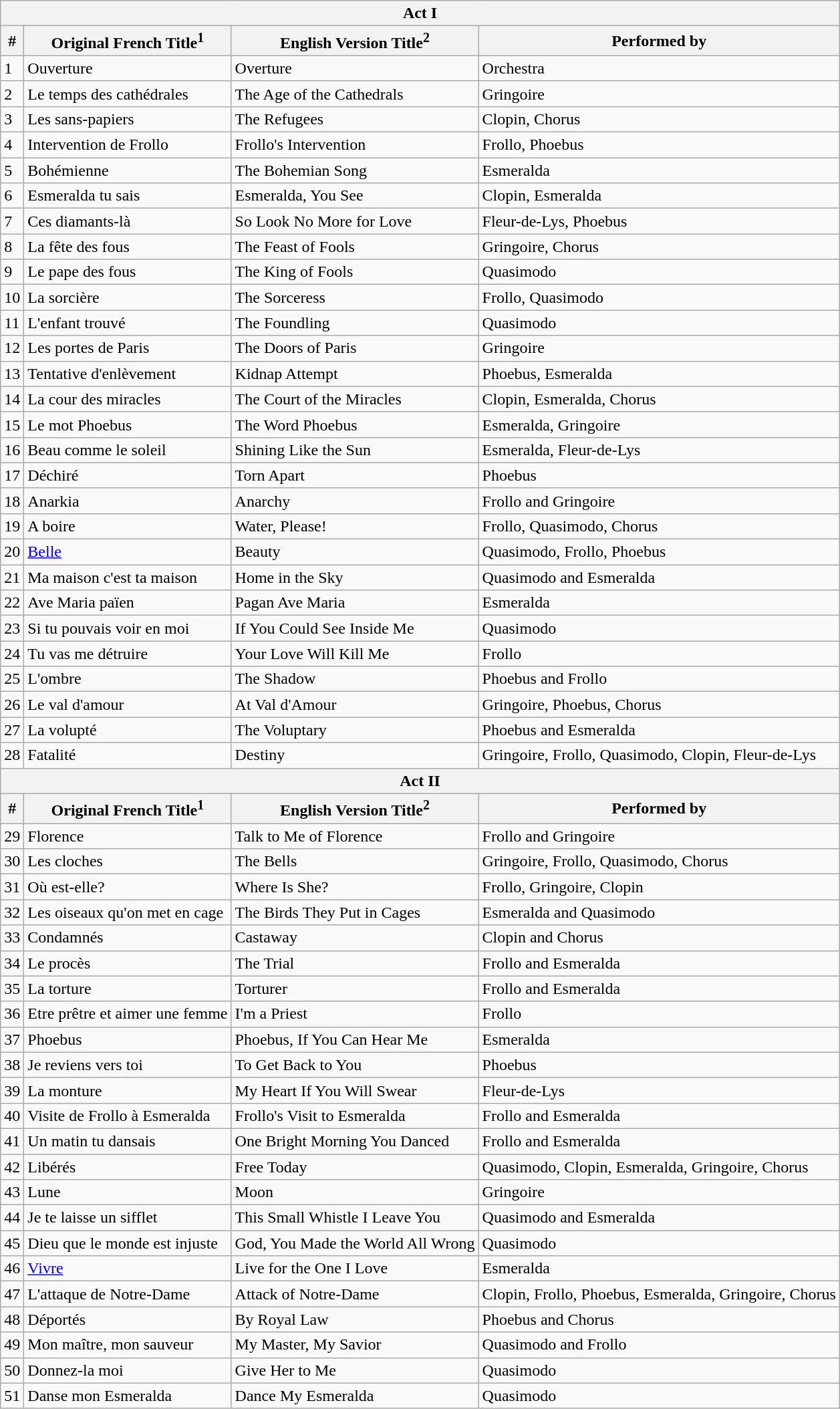<table class="wikitable plainrowheaders">
<tr>
<th colspan=4 align="center">Act I</th>
</tr>
<tr>
<th>#</th>
<th>Original French Title<sup>1</sup></th>
<th>English Version Title<sup>2</sup></th>
<th>Performed by</th>
</tr>
<tr>
<td>1</td>
<td>Ouverture</td>
<td>Overture</td>
<td>Orchestra</td>
</tr>
<tr>
<td>2</td>
<td>Le temps des cathédrales</td>
<td>The Age of the Cathedrals</td>
<td>Gringoire</td>
</tr>
<tr>
<td>3</td>
<td>Les sans-papiers</td>
<td>The Refugees</td>
<td>Clopin, Chorus</td>
</tr>
<tr>
<td>4</td>
<td>Intervention de Frollo</td>
<td>Frollo's Intervention</td>
<td>Frollo, Phoebus</td>
</tr>
<tr>
<td>5</td>
<td>Bohémienne</td>
<td>The Bohemian Song</td>
<td>Esmeralda</td>
</tr>
<tr>
<td>6</td>
<td>Esmeralda tu sais</td>
<td>Esmeralda, You See</td>
<td>Clopin, Esmeralda</td>
</tr>
<tr>
<td>7</td>
<td>Ces diamants-là</td>
<td>So Look No More for Love</td>
<td>Fleur-de-Lys, Phoebus</td>
</tr>
<tr>
<td>8</td>
<td>La fête des fous</td>
<td>The Feast of Fools</td>
<td>Gringoire, Chorus</td>
</tr>
<tr>
<td>9</td>
<td>Le pape des fous</td>
<td>The King of Fools</td>
<td>Quasimodo</td>
</tr>
<tr>
<td>10</td>
<td>La sorcière</td>
<td>The Sorceress</td>
<td>Frollo, Quasimodo</td>
</tr>
<tr>
<td>11</td>
<td>L'enfant trouvé</td>
<td>The Foundling</td>
<td>Quasimodo</td>
</tr>
<tr>
<td>12</td>
<td>Les portes de Paris</td>
<td>The Doors of Paris</td>
<td>Gringoire</td>
</tr>
<tr>
<td>13</td>
<td>Tentative d'enlèvement</td>
<td>Kidnap Attempt</td>
<td>Phoebus, Esmeralda</td>
</tr>
<tr>
<td>14</td>
<td>La cour des miracles</td>
<td>The Court of the Miracles</td>
<td>Clopin, Esmeralda, Chorus</td>
</tr>
<tr>
<td>15</td>
<td>Le mot Phoebus</td>
<td>The Word Phoebus</td>
<td>Esmeralda, Gringoire</td>
</tr>
<tr>
<td>16</td>
<td>Beau comme le soleil</td>
<td>Shining Like the Sun</td>
<td>Esmeralda, Fleur-de-Lys</td>
</tr>
<tr>
<td>17</td>
<td>Déchiré</td>
<td>Torn Apart</td>
<td>Phoebus</td>
</tr>
<tr>
<td>18</td>
<td>Anarkia</td>
<td>Anarchy</td>
<td>Frollo and Gringoire</td>
</tr>
<tr>
<td>19</td>
<td>A boire</td>
<td>Water, Please!</td>
<td>Frollo, Quasimodo, Chorus</td>
</tr>
<tr>
<td>20</td>
<td><a href='#'>Belle</a></td>
<td>Beauty</td>
<td>Quasimodo, Frollo, Phoebus</td>
</tr>
<tr>
<td>21</td>
<td>Ma maison c'est ta maison</td>
<td>Home in the Sky</td>
<td>Quasimodo and Esmeralda</td>
</tr>
<tr>
<td>22</td>
<td>Ave Maria païen</td>
<td>Pagan Ave Maria</td>
<td>Esmeralda</td>
</tr>
<tr>
<td>23</td>
<td>Si tu pouvais voir en moi</td>
<td>If You Could See Inside Me</td>
<td>Quasimodo</td>
</tr>
<tr>
<td>24</td>
<td>Tu vas me détruire</td>
<td>Your Love Will Kill Me</td>
<td>Frollo</td>
</tr>
<tr>
<td>25</td>
<td>L'ombre</td>
<td>The Shadow</td>
<td>Phoebus and Frollo</td>
</tr>
<tr>
<td>26</td>
<td>Le val d'amour</td>
<td>At Val d'Amour</td>
<td>Gringoire, Phoebus, Chorus</td>
</tr>
<tr>
<td>27</td>
<td>La volupté</td>
<td>The Voluptary</td>
<td>Phoebus and Esmeralda</td>
</tr>
<tr>
<td>28</td>
<td>Fatalité</td>
<td>Destiny</td>
<td>Gringoire, Frollo, Quasimodo, Clopin, Fleur-de-Lys</td>
</tr>
<tr>
<th colspan=4 align="center">Act II</th>
</tr>
<tr>
<th>#</th>
<th>Original French Title<sup>1</sup></th>
<th>English Version Title<sup>2</sup></th>
<th>Performed by</th>
</tr>
<tr>
<td>29</td>
<td>Florence</td>
<td>Talk to Me of Florence</td>
<td>Frollo and Gringoire</td>
</tr>
<tr>
<td>30</td>
<td>Les cloches</td>
<td>The Bells</td>
<td>Gringoire, Frollo, Quasimodo, Chorus</td>
</tr>
<tr>
<td>31</td>
<td>Où est-elle?</td>
<td>Where Is She?</td>
<td>Frollo, Gringoire, Clopin</td>
</tr>
<tr>
<td>32</td>
<td>Les oiseaux qu'on met en cage</td>
<td>The Birds They Put in Cages</td>
<td>Esmeralda and Quasimodo</td>
</tr>
<tr>
<td>33</td>
<td>Condamnés</td>
<td>Castaway</td>
<td>Clopin and Chorus</td>
</tr>
<tr>
<td>34</td>
<td>Le procès</td>
<td>The Trial</td>
<td>Frollo and Esmeralda</td>
</tr>
<tr>
<td>35</td>
<td>La torture</td>
<td>Torturer</td>
<td>Frollo and Esmeralda</td>
</tr>
<tr>
<td>36</td>
<td>Etre prêtre et aimer une femme</td>
<td>I'm a Priest</td>
<td>Frollo</td>
</tr>
<tr>
<td>37</td>
<td>Phoebus</td>
<td>Phoebus, If You Can Hear Me</td>
<td>Esmeralda</td>
</tr>
<tr>
<td>38</td>
<td>Je reviens vers toi</td>
<td>To Get Back to You</td>
<td>Phoebus</td>
</tr>
<tr>
<td>39</td>
<td>La monture</td>
<td>My Heart If You Will Swear</td>
<td>Fleur-de-Lys</td>
</tr>
<tr>
<td>40</td>
<td>Visite de Frollo à Esmeralda</td>
<td>Frollo's Visit to Esmeralda</td>
<td>Frollo and Esmeralda</td>
</tr>
<tr>
<td>41</td>
<td>Un matin tu dansais</td>
<td>One Bright Morning You Danced</td>
<td>Frollo and Esmeralda</td>
</tr>
<tr>
<td>42</td>
<td>Libérés</td>
<td>Free Today</td>
<td>Quasimodo, Clopin, Esmeralda, Gringoire, Chorus</td>
</tr>
<tr>
<td>43</td>
<td>Lune</td>
<td>Moon</td>
<td>Gringoire</td>
</tr>
<tr>
<td>44</td>
<td>Je te laisse un sifflet</td>
<td>This Small Whistle I Leave You</td>
<td>Quasimodo and Esmeralda</td>
</tr>
<tr>
<td>45</td>
<td>Dieu que le monde est injuste</td>
<td>God, You Made the World All Wrong</td>
<td>Quasimodo</td>
</tr>
<tr>
<td>46</td>
<td><a href='#'>Vivre</a></td>
<td>Live for the One I Love</td>
<td>Esmeralda</td>
</tr>
<tr>
<td>47</td>
<td>L'attaque de Notre-Dame</td>
<td>Attack of Notre-Dame</td>
<td>Clopin, Frollo, Phoebus, Esmeralda, Gringoire, Chorus</td>
</tr>
<tr>
<td>48</td>
<td>Déportés</td>
<td>By Royal Law</td>
<td>Phoebus and Chorus</td>
</tr>
<tr>
<td>49</td>
<td>Mon maître, mon sauveur</td>
<td>My Master, My Savior</td>
<td>Quasimodo and Frollo</td>
</tr>
<tr>
<td>50</td>
<td>Donnez-la moi</td>
<td>Give Her to Me</td>
<td>Quasimodo</td>
</tr>
<tr>
<td>51</td>
<td>Danse mon Esmeralda</td>
<td>Dance My Esmeralda</td>
<td>Quasimodo</td>
</tr>
</table>
